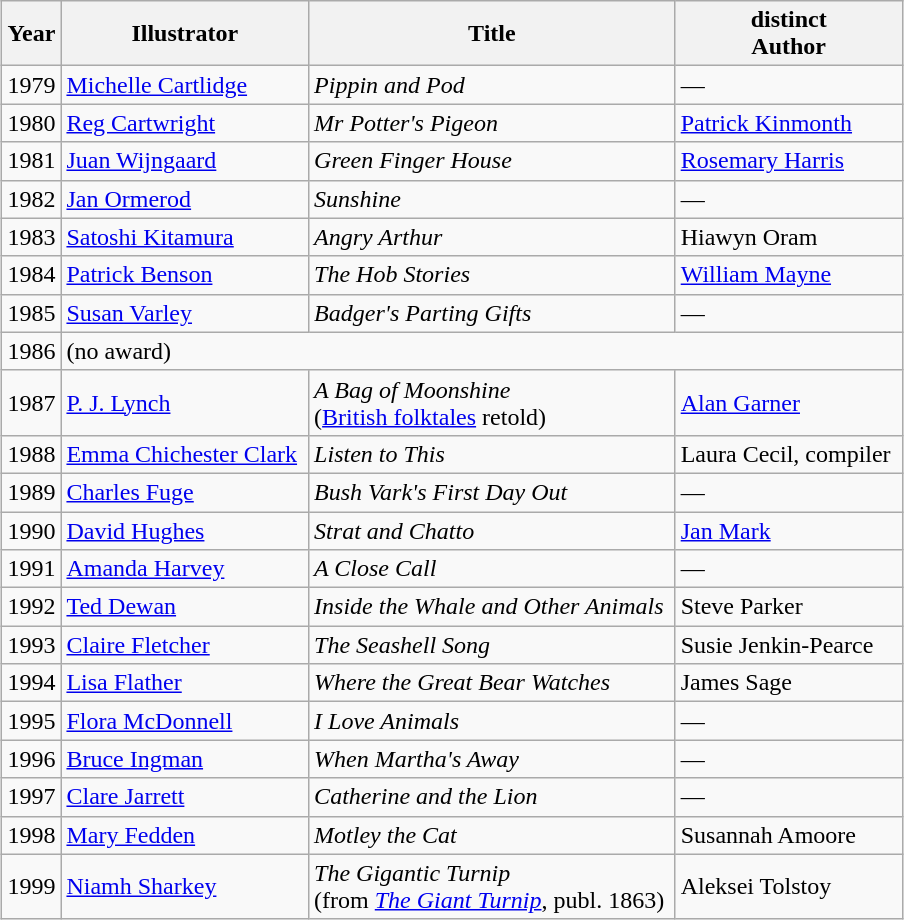<table class="wikitable sortable" style="margin: 1em auto 1em auto">
<tr>
<th>Year</th>
<th>Illustrator</th>
<th>Title</th>
<th>distinct <br>Author</th>
</tr>
<tr>
<td>1979</td>
<td><a href='#'>Michelle Cartlidge</a></td>
<td><em>Pippin and Pod</em></td>
<td>—</td>
</tr>
<tr>
<td>1980</td>
<td><a href='#'>Reg Cartwright</a></td>
<td><em>Mr Potter's Pigeon</em></td>
<td><a href='#'>Patrick Kinmonth</a></td>
</tr>
<tr>
<td>1981</td>
<td><a href='#'>Juan Wijngaard</a></td>
<td><em>Green Finger House</em></td>
<td><a href='#'>Rosemary Harris</a></td>
</tr>
<tr>
<td>1982</td>
<td><a href='#'>Jan Ormerod</a></td>
<td><em>Sunshine</em></td>
<td>—</td>
</tr>
<tr>
<td>1983</td>
<td><a href='#'>Satoshi Kitamura</a></td>
<td><em>Angry Arthur</em></td>
<td>Hiawyn Oram</td>
</tr>
<tr>
<td>1984</td>
<td><a href='#'>Patrick Benson</a></td>
<td><em>The Hob Stories</em></td>
<td><a href='#'>William Mayne</a></td>
</tr>
<tr>
<td>1985</td>
<td><a href='#'>Susan Varley</a></td>
<td><em>Badger's Parting Gifts</em></td>
<td>—</td>
</tr>
<tr>
<td>1986</td>
<td colspan=3>(no award)</td>
</tr>
<tr>
<td>1987</td>
<td><a href='#'>P. J. Lynch</a></td>
<td><em>A Bag of Moonshine</em> <br>(<a href='#'>British folktales</a> retold) </td>
<td><a href='#'>Alan Garner</a></td>
</tr>
<tr>
<td>1988</td>
<td><a href='#'>Emma Chichester Clark</a> </td>
<td><em>Listen to This</em></td>
<td>Laura Cecil, compiler </td>
</tr>
<tr>
<td>1989</td>
<td><a href='#'>Charles Fuge</a></td>
<td><em>Bush Vark's First Day Out</em></td>
<td>—</td>
</tr>
<tr>
<td>1990</td>
<td><a href='#'>David Hughes</a></td>
<td><em>Strat and Chatto</em></td>
<td><a href='#'>Jan Mark</a></td>
</tr>
<tr>
<td>1991</td>
<td><a href='#'>Amanda Harvey</a></td>
<td><em>A Close Call</em></td>
<td>—</td>
</tr>
<tr>
<td>1992</td>
<td><a href='#'>Ted Dewan</a></td>
<td><em>Inside the Whale and Other Animals</em> </td>
<td>Steve Parker</td>
</tr>
<tr>
<td>1993</td>
<td><a href='#'>Claire Fletcher</a></td>
<td><em>The Seashell Song</em></td>
<td>Susie Jenkin-Pearce</td>
</tr>
<tr>
<td>1994</td>
<td><a href='#'>Lisa Flather</a></td>
<td><em>Where the Great Bear Watches</em></td>
<td>James Sage</td>
</tr>
<tr>
<td>1995</td>
<td><a href='#'>Flora McDonnell</a></td>
<td><em>I Love Animals</em></td>
<td>—</td>
</tr>
<tr>
<td>1996</td>
<td><a href='#'>Bruce Ingman</a></td>
<td><em>When Martha's Away</em></td>
<td>—</td>
</tr>
<tr>
<td>1997</td>
<td><a href='#'>Clare Jarrett</a></td>
<td><em>Catherine and the Lion</em></td>
<td>—</td>
</tr>
<tr>
<td>1998</td>
<td><a href='#'>Mary Fedden</a></td>
<td><em>Motley the Cat</em></td>
<td>Susannah Amoore</td>
</tr>
<tr>
<td>1999</td>
<td><a href='#'>Niamh Sharkey</a></td>
<td><em>The Gigantic Turnip</em> <br>(from <em><a href='#'>The Giant Turnip</a></em>, publ. 1863)</td>
<td>Aleksei Tolstoy</td>
</tr>
</table>
